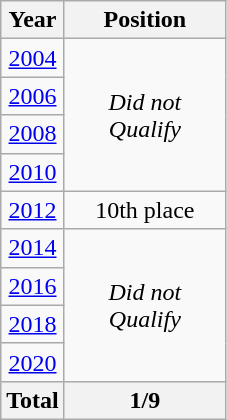<table class="wikitable" style="text-align: center;">
<tr>
<th>Year</th>
<th width="100">Position</th>
</tr>
<tr>
<td> <a href='#'>2004</a></td>
<td colspan="2" rowspan=4><em>Did not Qualify</em></td>
</tr>
<tr>
<td> <a href='#'>2006</a></td>
</tr>
<tr>
<td> <a href='#'>2008</a></td>
</tr>
<tr>
<td> <a href='#'>2010</a></td>
</tr>
<tr>
<td> <a href='#'>2012</a></td>
<td>10th place</td>
</tr>
<tr>
<td> <a href='#'>2014</a></td>
<td colspan="2" rowspan=4><em>Did not Qualify</em></td>
</tr>
<tr>
<td> <a href='#'>2016</a></td>
</tr>
<tr>
<td> <a href='#'>2018</a></td>
</tr>
<tr>
<td> <a href='#'>2020</a></td>
</tr>
<tr>
<th>Total</th>
<th>1/9</th>
</tr>
</table>
